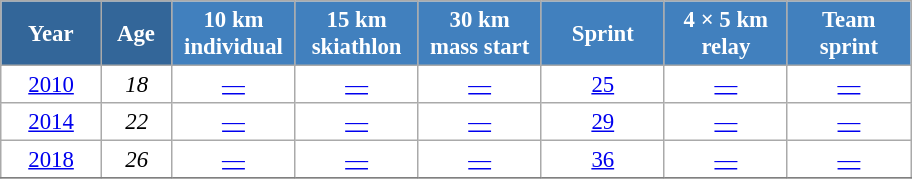<table class="wikitable" style="font-size:95%; text-align:center; border:grey solid 1px; border-collapse:collapse; background:#ffffff;">
<tr>
<th style="background-color:#369; color:white; width:60px;"> Year </th>
<th style="background-color:#369; color:white; width:40px;"> Age </th>
<th style="background-color:#4180be; color:white; width:75px;"> 10 km <br> individual </th>
<th style="background-color:#4180be; color:white; width:75px;"> 15 km <br> skiathlon </th>
<th style="background-color:#4180be; color:white; width:75px;"> 30 km <br> mass start </th>
<th style="background-color:#4180be; color:white; width:75px;"> Sprint </th>
<th style="background-color:#4180be; color:white; width:75px;"> 4 × 5 km <br> relay </th>
<th style="background-color:#4180be; color:white; width:75px;"> Team <br> sprint </th>
</tr>
<tr>
<td><a href='#'>2010</a></td>
<td><em>18</em></td>
<td><a href='#'>—</a></td>
<td><a href='#'>—</a></td>
<td><a href='#'>—</a></td>
<td><a href='#'>25</a></td>
<td><a href='#'>—</a></td>
<td><a href='#'>—</a></td>
</tr>
<tr>
<td><a href='#'>2014</a></td>
<td><em>22</em></td>
<td><a href='#'>—</a></td>
<td><a href='#'>—</a></td>
<td><a href='#'>—</a></td>
<td><a href='#'>29</a></td>
<td><a href='#'>—</a></td>
<td><a href='#'>—</a></td>
</tr>
<tr>
<td><a href='#'>2018</a></td>
<td><em>26</em></td>
<td><a href='#'>—</a></td>
<td><a href='#'>—</a></td>
<td><a href='#'>—</a></td>
<td><a href='#'>36</a></td>
<td><a href='#'>—</a></td>
<td><a href='#'>—</a></td>
</tr>
<tr>
</tr>
</table>
